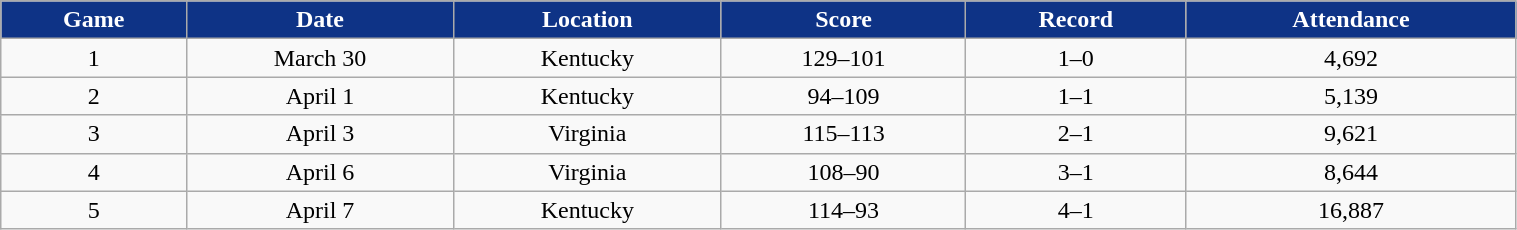<table class="wikitable" style="width:80%;">
<tr style="text-align:center; background:#0E3386; color:#FFFFFF;">
<td><strong>Game</strong></td>
<td><strong>Date</strong></td>
<td><strong>Location</strong></td>
<td><strong>Score</strong></td>
<td><strong>Record</strong></td>
<td><strong>Attendance</strong></td>
</tr>
<tr style="text-align:center;" bgcolor="">
<td>1</td>
<td>March 30</td>
<td>Kentucky</td>
<td>129–101</td>
<td>1–0</td>
<td>4,692</td>
</tr>
<tr style="text-align:center;" bgcolor="">
<td>2</td>
<td>April 1</td>
<td>Kentucky</td>
<td>94–109</td>
<td>1–1</td>
<td>5,139</td>
</tr>
<tr style="text-align:center;" bgcolor="">
<td>3</td>
<td>April 3</td>
<td>Virginia</td>
<td>115–113</td>
<td>2–1</td>
<td>9,621</td>
</tr>
<tr style="text-align:center;" bgcolor="">
<td>4</td>
<td>April 6</td>
<td>Virginia</td>
<td>108–90</td>
<td>3–1</td>
<td>8,644</td>
</tr>
<tr style="text-align:center;" bgcolor="">
<td>5</td>
<td>April 7</td>
<td>Kentucky</td>
<td>114–93</td>
<td>4–1</td>
<td>16,887</td>
</tr>
</table>
